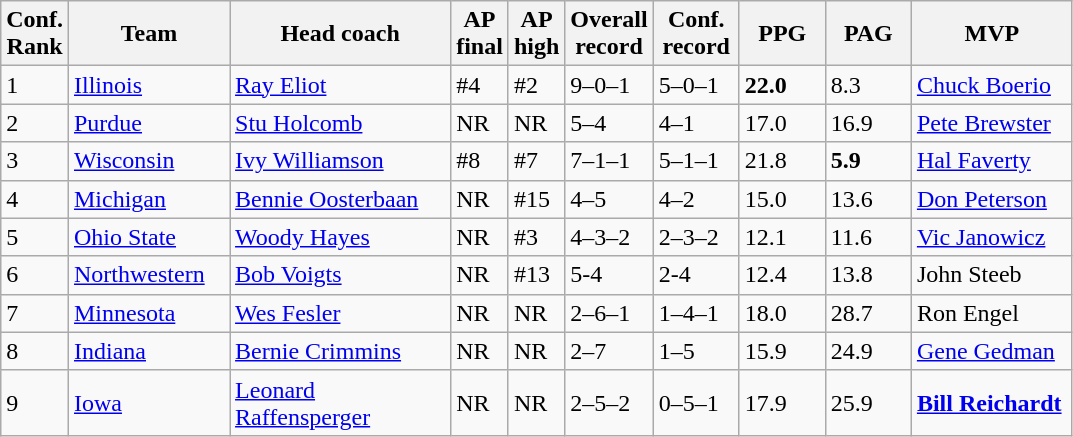<table class="sortable wikitable">
<tr>
<th width="25">Conf. Rank</th>
<th width="100">Team</th>
<th width="140">Head coach</th>
<th width="25">AP final</th>
<th width="25">AP high</th>
<th width="50">Overall record</th>
<th width="50">Conf. record</th>
<th width="50">PPG</th>
<th width="50">PAG</th>
<th width="100">MVP</th>
</tr>
<tr align="left" bgcolor="">
<td>1</td>
<td><a href='#'>Illinois</a></td>
<td><a href='#'>Ray Eliot</a></td>
<td>#4</td>
<td>#2</td>
<td>9–0–1</td>
<td>5–0–1</td>
<td><strong>22.0</strong></td>
<td>8.3</td>
<td><a href='#'>Chuck Boerio</a></td>
</tr>
<tr align="left" bgcolor="">
<td>2</td>
<td><a href='#'>Purdue</a></td>
<td><a href='#'>Stu Holcomb</a></td>
<td>NR</td>
<td>NR</td>
<td>5–4</td>
<td>4–1</td>
<td>17.0</td>
<td>16.9</td>
<td><a href='#'>Pete Brewster</a></td>
</tr>
<tr align="left" bgcolor="">
<td>3</td>
<td><a href='#'>Wisconsin</a></td>
<td><a href='#'>Ivy Williamson</a></td>
<td>#8</td>
<td>#7</td>
<td>7–1–1</td>
<td>5–1–1</td>
<td>21.8</td>
<td><strong>5.9</strong></td>
<td><a href='#'>Hal Faverty</a></td>
</tr>
<tr align="left" bgcolor="">
<td>4</td>
<td><a href='#'>Michigan</a></td>
<td><a href='#'>Bennie Oosterbaan</a></td>
<td>NR</td>
<td>#15</td>
<td>4–5</td>
<td>4–2</td>
<td>15.0</td>
<td>13.6</td>
<td><a href='#'>Don Peterson</a></td>
</tr>
<tr align="left" bgcolor="">
<td>5</td>
<td><a href='#'>Ohio State</a></td>
<td><a href='#'>Woody Hayes</a></td>
<td>NR</td>
<td>#3</td>
<td>4–3–2</td>
<td>2–3–2</td>
<td>12.1</td>
<td>11.6</td>
<td><a href='#'>Vic Janowicz</a></td>
</tr>
<tr align="left" bgcolor="">
<td>6</td>
<td><a href='#'>Northwestern</a></td>
<td><a href='#'>Bob Voigts</a></td>
<td>NR</td>
<td>#13</td>
<td>5-4</td>
<td>2-4</td>
<td>12.4</td>
<td>13.8</td>
<td>John Steeb</td>
</tr>
<tr align="left" bgcolor="">
<td>7</td>
<td><a href='#'>Minnesota</a></td>
<td><a href='#'>Wes Fesler</a></td>
<td>NR</td>
<td>NR</td>
<td>2–6–1</td>
<td>1–4–1</td>
<td>18.0</td>
<td>28.7</td>
<td>Ron Engel</td>
</tr>
<tr align="left" bgcolor="">
<td>8</td>
<td><a href='#'>Indiana</a></td>
<td><a href='#'>Bernie Crimmins</a></td>
<td>NR</td>
<td>NR</td>
<td>2–7</td>
<td>1–5</td>
<td>15.9</td>
<td>24.9</td>
<td><a href='#'>Gene Gedman</a></td>
</tr>
<tr align="left" bgcolor="">
<td>9</td>
<td><a href='#'>Iowa</a></td>
<td><a href='#'>Leonard Raffensperger</a></td>
<td>NR</td>
<td>NR</td>
<td>2–5–2</td>
<td>0–5–1</td>
<td>17.9</td>
<td>25.9</td>
<td><strong><a href='#'>Bill Reichardt</a></strong></td>
</tr>
</table>
